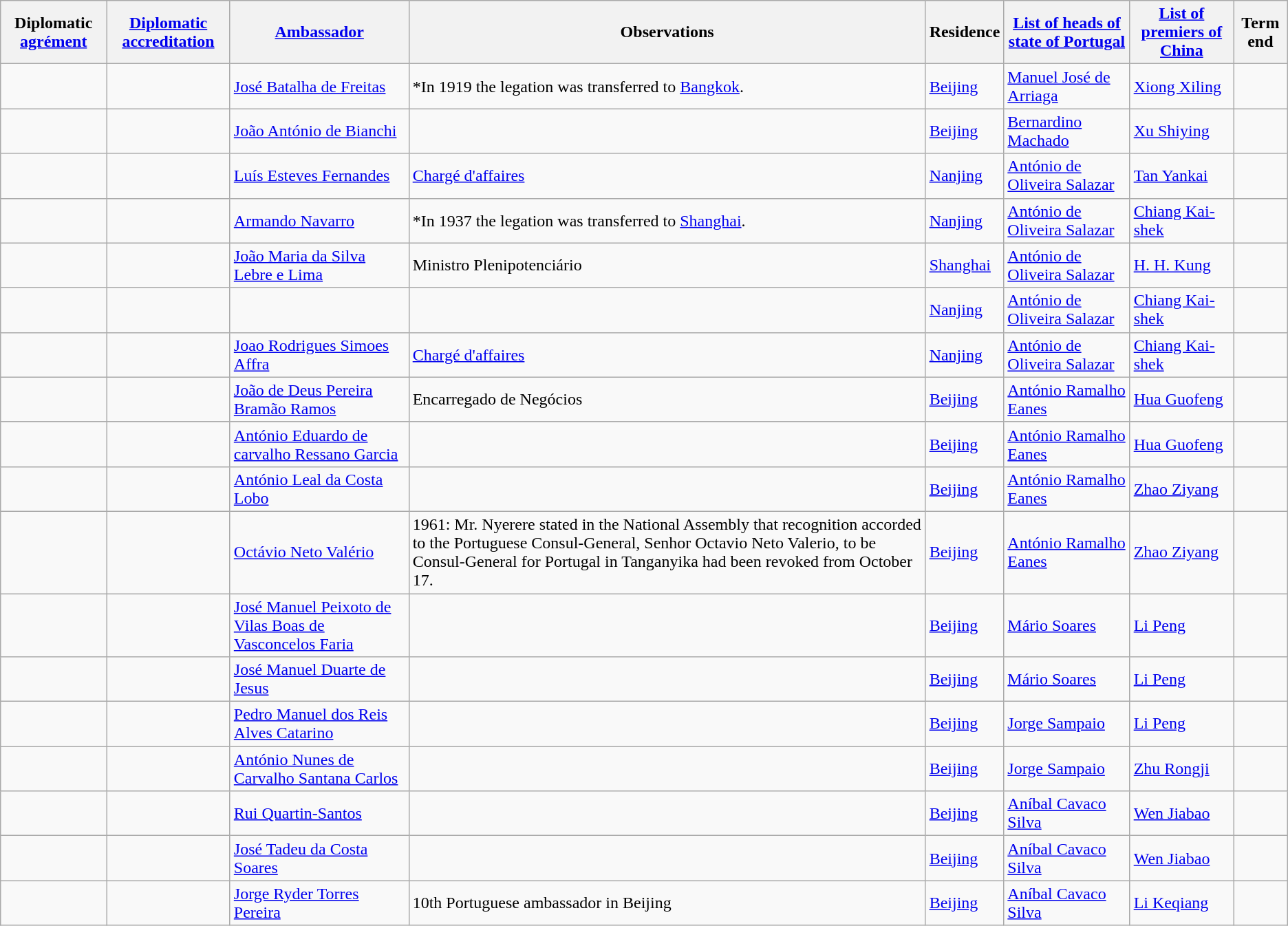<table class="wikitable sortable">
<tr>
<th>Diplomatic <a href='#'>agrément</a></th>
<th><a href='#'>Diplomatic accreditation</a></th>
<th><a href='#'>Ambassador</a></th>
<th>Observations</th>
<th>Residence</th>
<th><a href='#'>List of heads of state of Portugal</a></th>
<th><a href='#'>List of premiers of China</a></th>
<th>Term end</th>
</tr>
<tr>
<td></td>
<td></td>
<td><a href='#'>José Batalha de Freitas</a></td>
<td>*In 1919 the legation was transferred to  <a href='#'>Bangkok</a>.</td>
<td><a href='#'>Beijing</a></td>
<td><a href='#'>Manuel José de Arriaga</a></td>
<td><a href='#'>Xiong Xiling</a></td>
<td></td>
</tr>
<tr>
<td></td>
<td></td>
<td><a href='#'>João António de Bianchi</a></td>
<td></td>
<td><a href='#'>Beijing</a></td>
<td><a href='#'>Bernardino Machado</a></td>
<td><a href='#'>Xu Shiying</a></td>
<td></td>
</tr>
<tr>
<td></td>
<td></td>
<td><a href='#'>Luís Esteves Fernandes</a></td>
<td><a href='#'>Chargé d'affaires</a></td>
<td><a href='#'>Nanjing</a></td>
<td><a href='#'>António de Oliveira Salazar</a></td>
<td><a href='#'>Tan Yankai</a></td>
<td></td>
</tr>
<tr>
<td></td>
<td></td>
<td><a href='#'>Armando Navarro</a></td>
<td>*In 1937 the legation was transferred to <a href='#'>Shanghai</a>.</td>
<td><a href='#'>Nanjing</a></td>
<td><a href='#'>António de Oliveira Salazar</a></td>
<td><a href='#'>Chiang Kai-shek</a></td>
<td></td>
</tr>
<tr>
<td></td>
<td></td>
<td><a href='#'>João Maria da Silva Lebre e Lima</a></td>
<td>Ministro Plenipotenciário</td>
<td><a href='#'>Shanghai</a></td>
<td><a href='#'>António de Oliveira Salazar</a></td>
<td><a href='#'>H. H. Kung</a></td>
<td></td>
</tr>
<tr>
<td></td>
<td></td>
<td></td>
<td></td>
<td><a href='#'>Nanjing</a></td>
<td><a href='#'>António de Oliveira Salazar</a></td>
<td><a href='#'>Chiang Kai-shek</a></td>
<td></td>
</tr>
<tr>
<td></td>
<td></td>
<td><a href='#'>Joao Rodrigues Simoes Affra</a></td>
<td><a href='#'>Chargé d'affaires</a></td>
<td><a href='#'>Nanjing</a></td>
<td><a href='#'>António de Oliveira Salazar</a></td>
<td><a href='#'>Chiang Kai-shek</a></td>
<td></td>
</tr>
<tr>
<td></td>
<td></td>
<td><a href='#'>João de Deus Pereira Bramão Ramos</a></td>
<td>Encarregado de Negócios</td>
<td><a href='#'>Beijing</a></td>
<td><a href='#'>António Ramalho Eanes</a></td>
<td><a href='#'>Hua Guofeng</a></td>
<td></td>
</tr>
<tr>
<td></td>
<td></td>
<td><a href='#'>António Eduardo de carvalho Ressano Garcia</a></td>
<td></td>
<td><a href='#'>Beijing</a></td>
<td><a href='#'>António Ramalho Eanes</a></td>
<td><a href='#'>Hua Guofeng</a></td>
<td></td>
</tr>
<tr>
<td></td>
<td></td>
<td><a href='#'>António Leal da Costa Lobo</a></td>
<td></td>
<td><a href='#'>Beijing</a></td>
<td><a href='#'>António Ramalho Eanes</a></td>
<td><a href='#'>Zhao Ziyang</a></td>
<td></td>
</tr>
<tr>
<td></td>
<td></td>
<td><a href='#'>Octávio Neto Valério</a></td>
<td>1961: Mr. Nyerere stated in the National Assembly that recognition accorded to the Portuguese Consul-General, Senhor Octavio Neto Valerio, to be Consul-General for Portugal in Tanganyika had been revoked from October 17.</td>
<td><a href='#'>Beijing</a></td>
<td><a href='#'>António Ramalho Eanes</a></td>
<td><a href='#'>Zhao Ziyang</a></td>
<td></td>
</tr>
<tr>
<td></td>
<td></td>
<td><a href='#'>José Manuel Peixoto de Vilas Boas de Vasconcelos Faria</a></td>
<td></td>
<td><a href='#'>Beijing</a></td>
<td><a href='#'>Mário Soares</a></td>
<td><a href='#'>Li Peng</a></td>
<td></td>
</tr>
<tr>
<td></td>
<td></td>
<td><a href='#'>José Manuel Duarte de Jesus</a></td>
<td></td>
<td><a href='#'>Beijing</a></td>
<td><a href='#'>Mário Soares</a></td>
<td><a href='#'>Li Peng</a></td>
<td></td>
</tr>
<tr>
<td></td>
<td></td>
<td><a href='#'>Pedro Manuel dos Reis Alves Catarino</a></td>
<td></td>
<td><a href='#'>Beijing</a></td>
<td><a href='#'>Jorge Sampaio</a></td>
<td><a href='#'>Li Peng</a></td>
<td></td>
</tr>
<tr>
<td></td>
<td></td>
<td><a href='#'>António Nunes de Carvalho Santana Carlos</a></td>
<td></td>
<td><a href='#'>Beijing</a></td>
<td><a href='#'>Jorge Sampaio</a></td>
<td><a href='#'>Zhu Rongji</a></td>
<td></td>
</tr>
<tr>
<td></td>
<td></td>
<td><a href='#'>Rui Quartin-Santos</a></td>
<td></td>
<td><a href='#'>Beijing</a></td>
<td><a href='#'>Aníbal Cavaco Silva</a></td>
<td><a href='#'>Wen Jiabao</a></td>
<td></td>
</tr>
<tr>
<td></td>
<td></td>
<td><a href='#'>José Tadeu da Costa Soares</a></td>
<td></td>
<td><a href='#'>Beijing</a></td>
<td><a href='#'>Aníbal Cavaco Silva</a></td>
<td><a href='#'>Wen Jiabao</a></td>
<td></td>
</tr>
<tr>
<td></td>
<td></td>
<td><a href='#'>Jorge Ryder Torres Pereira</a></td>
<td>10th Portuguese ambassador in Beijing</td>
<td><a href='#'>Beijing</a></td>
<td><a href='#'>Aníbal Cavaco Silva</a></td>
<td><a href='#'>Li Keqiang</a></td>
<td></td>
</tr>
</table>
